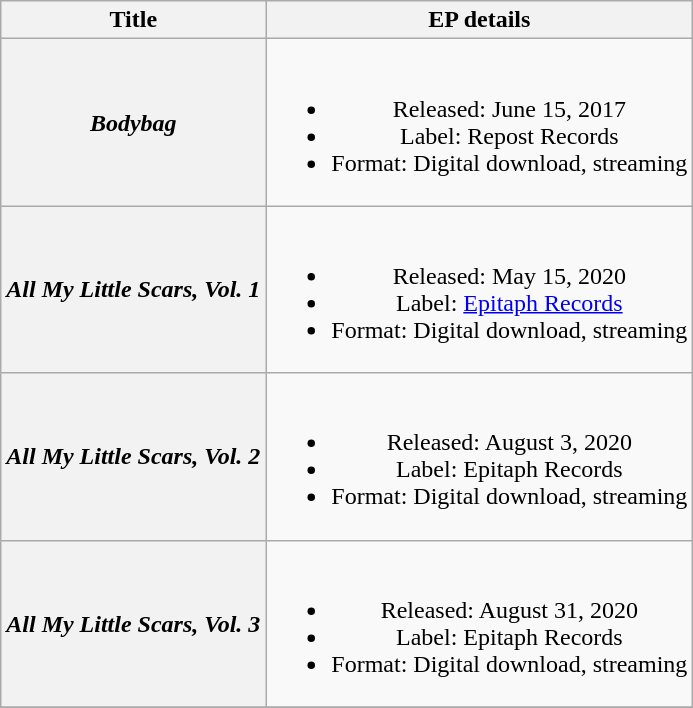<table class="wikitable plainrowheaders" style="text-align:center;">
<tr>
<th>Title</th>
<th>EP details</th>
</tr>
<tr>
<th scope="row"><em>Bodybag</em></th>
<td><br><ul><li>Released: June 15, 2017</li><li>Label: Repost Records</li><li>Format: Digital download, streaming</li></ul></td>
</tr>
<tr>
<th scope="row"><em>All My Little Scars, Vol. 1</em></th>
<td><br><ul><li>Released: May 15, 2020</li><li>Label: <a href='#'>Epitaph Records</a></li><li>Format: Digital download, streaming</li></ul></td>
</tr>
<tr>
<th scope="row"><em>All My Little Scars, Vol. 2</em></th>
<td><br><ul><li>Released: August 3, 2020</li><li>Label: Epitaph Records</li><li>Format: Digital download, streaming</li></ul></td>
</tr>
<tr>
<th scope="row"><em>All My Little Scars, Vol. 3</em></th>
<td><br><ul><li>Released: August 31, 2020</li><li>Label: Epitaph Records</li><li>Format: Digital download, streaming</li></ul></td>
</tr>
<tr>
</tr>
</table>
